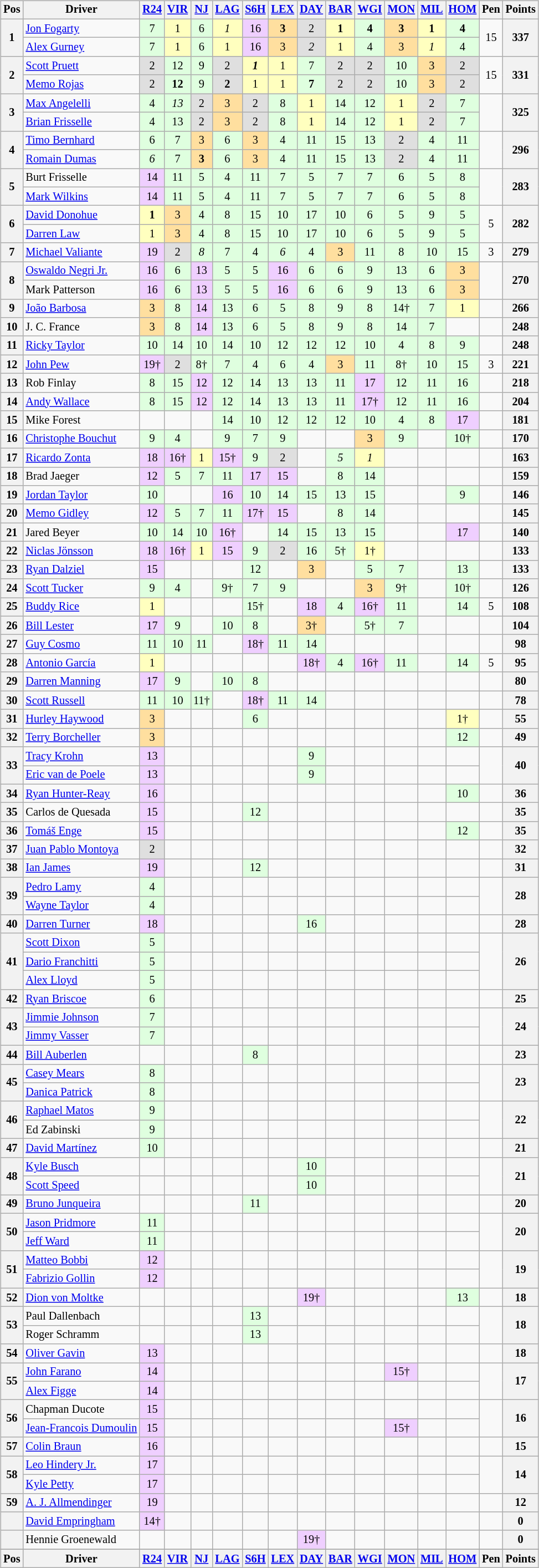<table>
<tr>
<td><br><table class="wikitable" style="font-size:85%; text-align:center">
<tr style="background:#f9f9f9" valign="top">
<th valign="middle">Pos</th>
<th valign="middle">Driver</th>
<th><a href='#'>R24</a><br></th>
<th><a href='#'>VIR</a><br></th>
<th><a href='#'>NJ</a><br></th>
<th><a href='#'>LAG</a><br></th>
<th><a href='#'>S6H</a><br></th>
<th><a href='#'>LEX</a><br></th>
<th><a href='#'>DAY</a><br></th>
<th><a href='#'>BAR</a><br></th>
<th><a href='#'>WGI</a><br></th>
<th><a href='#'>MON</a><br></th>
<th><a href='#'>MIL</a><br></th>
<th><a href='#'>HOM</a><br></th>
<th valign="middle">Pen</th>
<th valign="middle">Points</th>
</tr>
<tr>
<th rowspan=2>1</th>
<td align="left"> <a href='#'>Jon Fogarty</a></td>
<td style="background:#dfffdf;">7</td>
<td style="background:#ffffbf;">1</td>
<td style="background:#dfffdf;">6</td>
<td style="background:#ffffbf;"><em>1</em></td>
<td style="background:#efcfff;">16</td>
<td style="background:#ffdf9f;"><strong>3</strong></td>
<td style="background:#dfdfdf;">2</td>
<td style="background:#ffffbf;"><strong>1</strong></td>
<td style="background:#dfffdf;"><strong>4</strong></td>
<td style="background:#ffdf9f;"><strong>3</strong></td>
<td style="background:#ffffbf;"><strong>1</strong></td>
<td style="background:#dfffdf;"><strong>4</strong></td>
<td rowspan=2>15</td>
<th rowspan=2>337</th>
</tr>
<tr>
<td align="left"> <a href='#'>Alex Gurney</a></td>
<td style="background:#dfffdf;">7</td>
<td style="background:#ffffbf;">1</td>
<td style="background:#dfffdf;">6</td>
<td style="background:#ffffbf;">1</td>
<td style="background:#efcfff;">16</td>
<td style="background:#ffdf9f;">3</td>
<td style="background:#dfdfdf;"><em>2</em></td>
<td style="background:#ffffbf;">1</td>
<td style="background:#dfffdf;">4</td>
<td style="background:#ffdf9f;">3</td>
<td style="background:#ffffbf;"><em>1</em></td>
<td style="background:#dfffdf;">4</td>
</tr>
<tr>
<th rowspan=2>2</th>
<td align="left"> <a href='#'>Scott Pruett</a></td>
<td style="background:#dfdfdf;">2</td>
<td style="background:#dfffdf;">12</td>
<td style="background:#dfffdf;">9</td>
<td style="background:#dfdfdf;">2</td>
<td style="background:#ffffbf;"><strong><em>1</em></strong></td>
<td style="background:#ffffbf;">1</td>
<td style="background:#dfffdf;">7</td>
<td style="background:#dfdfdf;">2</td>
<td style="background:#dfdfdf;">2</td>
<td style="background:#dfffdf;">10</td>
<td style="background:#ffdf9f;">3</td>
<td style="background:#dfdfdf;">2</td>
<td rowspan=2>15</td>
<th rowspan=2>331</th>
</tr>
<tr>
<td align="left"> <a href='#'>Memo Rojas</a></td>
<td style="background:#dfdfdf;">2</td>
<td style="background:#dfffdf;"><strong>12</strong></td>
<td style="background:#dfffdf;">9</td>
<td style="background:#dfdfdf;"><strong>2</strong></td>
<td style="background:#ffffbf;">1</td>
<td style="background:#ffffbf;">1</td>
<td style="background:#dfffdf;"><strong>7</strong></td>
<td style="background:#dfdfdf;">2</td>
<td style="background:#dfdfdf;">2</td>
<td style="background:#dfffdf;">10</td>
<td style="background:#ffdf9f;">3</td>
<td style="background:#dfdfdf;">2</td>
</tr>
<tr>
<th rowspan=2>3</th>
<td align="left"> <a href='#'>Max Angelelli</a></td>
<td style="background:#dfffdf;">4</td>
<td style="background:#dfffdf;"><em>13</em></td>
<td style="background:#dfdfdf;">2</td>
<td style="background:#ffdf9f;">3</td>
<td style="background:#dfdfdf;">2</td>
<td style="background:#dfffdf;">8</td>
<td style="background:#ffffbf;">1</td>
<td style="background:#dfffdf;">14</td>
<td style="background:#dfffdf;">12</td>
<td style="background:#ffffbf;">1</td>
<td style="background:#dfdfdf;">2</td>
<td style="background:#dfffdf;">7</td>
<td rowspan=2></td>
<th rowspan=2>325</th>
</tr>
<tr>
<td align="left"> <a href='#'>Brian Frisselle</a></td>
<td style="background:#dfffdf;">4</td>
<td style="background:#dfffdf;">13</td>
<td style="background:#dfdfdf;">2</td>
<td style="background:#ffdf9f;">3</td>
<td style="background:#dfdfdf;">2</td>
<td style="background:#dfffdf;">8</td>
<td style="background:#ffffbf;">1</td>
<td style="background:#dfffdf;">14</td>
<td style="background:#dfffdf;">12</td>
<td style="background:#ffffbf;">1</td>
<td style="background:#dfdfdf;">2</td>
<td style="background:#dfffdf;">7</td>
</tr>
<tr>
<th rowspan=2>4</th>
<td align="left"> <a href='#'>Timo Bernhard</a></td>
<td style="background:#dfffdf;">6</td>
<td style="background:#dfffdf;">7</td>
<td style="background:#ffdf9f;">3</td>
<td style="background:#dfffdf;">6</td>
<td style="background:#ffdf9f;">3</td>
<td style="background:#dfffdf;">4</td>
<td style="background:#dfffdf;">11</td>
<td style="background:#dfffdf;">15</td>
<td style="background:#dfffdf;">13</td>
<td style="background:#dfdfdf;">2</td>
<td style="background:#dfffdf;">4</td>
<td style="background:#dfffdf;">11</td>
<td rowspan=2></td>
<th rowspan=2>296</th>
</tr>
<tr>
<td align="left"> <a href='#'>Romain Dumas</a></td>
<td style="background:#dfffdf;"><em>6</em></td>
<td style="background:#dfffdf;">7</td>
<td style="background:#ffdf9f;"><strong>3</strong></td>
<td style="background:#dfffdf;">6</td>
<td style="background:#ffdf9f;">3</td>
<td style="background:#dfffdf;">4</td>
<td style="background:#dfffdf;">11</td>
<td style="background:#dfffdf;">15</td>
<td style="background:#dfffdf;">13</td>
<td style="background:#dfdfdf;">2</td>
<td style="background:#dfffdf;">4</td>
<td style="background:#dfffdf;">11</td>
</tr>
<tr>
<th rowspan=2>5</th>
<td align="left"> Burt Frisselle</td>
<td style="background:#efcfff;">14</td>
<td style="background:#dfffdf;">11</td>
<td style="background:#dfffdf;">5</td>
<td style="background:#dfffdf;">4</td>
<td style="background:#dfffdf;">11</td>
<td style="background:#dfffdf;">7</td>
<td style="background:#dfffdf;">5</td>
<td style="background:#dfffdf;">7</td>
<td style="background:#dfffdf;">7</td>
<td style="background:#dfffdf;">6</td>
<td style="background:#dfffdf;">5</td>
<td style="background:#dfffdf;">8</td>
<td rowspan=2></td>
<th rowspan=2>283</th>
</tr>
<tr>
<td align="left"> <a href='#'>Mark Wilkins</a></td>
<td style="background:#efcfff;">14</td>
<td style="background:#dfffdf;">11</td>
<td style="background:#dfffdf;">5</td>
<td style="background:#dfffdf;">4</td>
<td style="background:#dfffdf;">11</td>
<td style="background:#dfffdf;">7</td>
<td style="background:#dfffdf;">5</td>
<td style="background:#dfffdf;">7</td>
<td style="background:#dfffdf;">7</td>
<td style="background:#dfffdf;">6</td>
<td style="background:#dfffdf;">5</td>
<td style="background:#dfffdf;">8</td>
</tr>
<tr>
<th rowspan=2>6</th>
<td align="left"> <a href='#'>David Donohue</a></td>
<td style="background:#ffffbf;"><strong>1</strong></td>
<td style="background:#ffdf9f;">3</td>
<td style="background:#dfffdf;">4</td>
<td style="background:#dfffdf;">8</td>
<td style="background:#dfffdf;">15</td>
<td style="background:#dfffdf;">10</td>
<td style="background:#dfffdf;">17</td>
<td style="background:#dfffdf;">10</td>
<td style="background:#dfffdf;">6</td>
<td style="background:#dfffdf;">5</td>
<td style="background:#dfffdf;">9</td>
<td style="background:#dfffdf;">5</td>
<td rowspan=2>5</td>
<th rowspan=2>282</th>
</tr>
<tr>
<td align="left"> <a href='#'>Darren Law</a></td>
<td style="background:#ffffbf;">1</td>
<td style="background:#ffdf9f;">3</td>
<td style="background:#dfffdf;">4</td>
<td style="background:#dfffdf;">8</td>
<td style="background:#dfffdf;">15</td>
<td style="background:#dfffdf;">10</td>
<td style="background:#dfffdf;">17</td>
<td style="background:#dfffdf;">10</td>
<td style="background:#dfffdf;">6</td>
<td style="background:#dfffdf;">5</td>
<td style="background:#dfffdf;">9</td>
<td style="background:#dfffdf;">5</td>
</tr>
<tr>
<th>7</th>
<td align="left"> <a href='#'>Michael Valiante</a></td>
<td style="background:#efcfff;">19</td>
<td style="background:#dfdfdf;">2</td>
<td style="background:#dfffdf;"><em>8</em></td>
<td style="background:#dfffdf;">7</td>
<td style="background:#dfffdf;">4</td>
<td style="background:#dfffdf;"><em>6</em></td>
<td style="background:#dfffdf;">4</td>
<td style="background:#ffdf9f;">3</td>
<td style="background:#dfffdf;">11</td>
<td style="background:#dfffdf;">8</td>
<td style="background:#dfffdf;">10</td>
<td style="background:#dfffdf;">15</td>
<td>3</td>
<th>279</th>
</tr>
<tr>
<th rowspan=2>8</th>
<td align="left"> <a href='#'>Oswaldo Negri Jr.</a></td>
<td style="background:#efcfff;">16</td>
<td style="background:#dfffdf;">6</td>
<td style="background:#efcfff;">13</td>
<td style="background:#dfffdf;">5</td>
<td style="background:#dfffdf;">5</td>
<td style="background:#efcfff;">16</td>
<td style="background:#dfffdf;">6</td>
<td style="background:#dfffdf;">6</td>
<td style="background:#dfffdf;">9</td>
<td style="background:#dfffdf;">13</td>
<td style="background:#dfffdf;">6</td>
<td style="background:#ffdf9f;">3</td>
<td rowspan=2></td>
<th rowspan=2>270</th>
</tr>
<tr>
<td align="left"> Mark Patterson</td>
<td style="background:#efcfff;">16</td>
<td style="background:#dfffdf;">6</td>
<td style="background:#efcfff;">13</td>
<td style="background:#dfffdf;">5</td>
<td style="background:#dfffdf;">5</td>
<td style="background:#efcfff;">16</td>
<td style="background:#dfffdf;">6</td>
<td style="background:#dfffdf;">6</td>
<td style="background:#dfffdf;">9</td>
<td style="background:#dfffdf;">13</td>
<td style="background:#dfffdf;">6</td>
<td style="background:#ffdf9f;">3</td>
</tr>
<tr>
<th>9</th>
<td align="left"> <a href='#'>João Barbosa</a></td>
<td style="background:#ffdf9f;">3</td>
<td style="background:#dfffdf;">8</td>
<td style="background:#efcfff;">14</td>
<td style="background:#dfffdf;">13</td>
<td style="background:#dfffdf;">6</td>
<td style="background:#dfffdf;">5</td>
<td style="background:#dfffdf;">8</td>
<td style="background:#dfffdf;">9</td>
<td style="background:#dfffdf;">8</td>
<td style="background:#dfffdf;">14†</td>
<td style="background:#dfffdf;">7</td>
<td style="background:#ffffbf;">1</td>
<td></td>
<th>266</th>
</tr>
<tr>
<th>10</th>
<td align="left"> J. C. France</td>
<td style="background:#ffdf9f;">3</td>
<td style="background:#dfffdf;">8</td>
<td style="background:#efcfff;">14</td>
<td style="background:#dfffdf;">13</td>
<td style="background:#dfffdf;">6</td>
<td style="background:#dfffdf;">5</td>
<td style="background:#dfffdf;">8</td>
<td style="background:#dfffdf;">9</td>
<td style="background:#dfffdf;">8</td>
<td style="background:#dfffdf;">14</td>
<td style="background:#dfffdf;">7</td>
<td></td>
<td></td>
<th>248</th>
</tr>
<tr>
<th>11</th>
<td align="left"> <a href='#'>Ricky Taylor</a></td>
<td style="background:#dfffdf;">10</td>
<td style="background:#dfffdf;">14</td>
<td style="background:#dfffdf;">10</td>
<td style="background:#dfffdf;">14</td>
<td style="background:#dfffdf;">10</td>
<td style="background:#dfffdf;">12</td>
<td style="background:#dfffdf;">12</td>
<td style="background:#dfffdf;">12</td>
<td style="background:#dfffdf;">10</td>
<td style="background:#dfffdf;">4</td>
<td style="background:#dfffdf;">8</td>
<td style="background:#dfffdf;">9</td>
<td></td>
<th>248</th>
</tr>
<tr>
<th>12</th>
<td align="left"> <a href='#'>John Pew</a></td>
<td style="background:#efcfff;">19†</td>
<td style="background:#dfdfdf;">2</td>
<td style="background:#dfffdf;">8†</td>
<td style="background:#dfffdf;">7</td>
<td style="background:#dfffdf;">4</td>
<td style="background:#dfffdf;">6</td>
<td style="background:#dfffdf;">4</td>
<td style="background:#ffdf9f;">3</td>
<td style="background:#dfffdf;">11</td>
<td style="background:#dfffdf;">8†</td>
<td style="background:#dfffdf;">10</td>
<td style="background:#dfffdf;">15</td>
<td>3</td>
<th>221</th>
</tr>
<tr>
<th>13</th>
<td align="left"> Rob Finlay</td>
<td style="background:#dfffdf;">8</td>
<td style="background:#dfffdf;">15</td>
<td style="background:#efcfff;">12</td>
<td style="background:#dfffdf;">12</td>
<td style="background:#dfffdf;">14</td>
<td style="background:#dfffdf;">13</td>
<td style="background:#dfffdf;">13</td>
<td style="background:#dfffdf;">11</td>
<td style="background:#efcfff;">17</td>
<td style="background:#dfffdf;">12</td>
<td style="background:#dfffdf;">11</td>
<td style="background:#dfffdf;">16</td>
<td></td>
<th>218</th>
</tr>
<tr>
<th>14</th>
<td align="left"> <a href='#'>Andy Wallace</a></td>
<td style="background:#dfffdf;">8</td>
<td style="background:#dfffdf;">15</td>
<td style="background:#efcfff;">12</td>
<td style="background:#dfffdf;">12</td>
<td style="background:#dfffdf;">14</td>
<td style="background:#dfffdf;">13</td>
<td style="background:#dfffdf;">13</td>
<td style="background:#dfffdf;">11</td>
<td style="background:#efcfff;">17†</td>
<td style="background:#dfffdf;">12</td>
<td style="background:#dfffdf;">11</td>
<td style="background:#dfffdf;">16</td>
<td></td>
<th>204</th>
</tr>
<tr>
<th>15</th>
<td align="left"> Mike Forest</td>
<td></td>
<td></td>
<td></td>
<td style="background:#dfffdf;">14</td>
<td style="background:#dfffdf;">10</td>
<td style="background:#dfffdf;">12</td>
<td style="background:#dfffdf;">12</td>
<td style="background:#dfffdf;">12</td>
<td style="background:#dfffdf;">10</td>
<td style="background:#dfffdf;">4</td>
<td style="background:#dfffdf;">8</td>
<td style="background:#efcfff;">17</td>
<td></td>
<th>181</th>
</tr>
<tr>
<th>16</th>
<td align="left"> <a href='#'>Christophe Bouchut</a></td>
<td style="background:#dfffdf;">9</td>
<td style="background:#dfffdf;">4</td>
<td></td>
<td style="background:#dfffdf;">9</td>
<td style="background:#dfffdf;">7</td>
<td style="background:#dfffdf;">9</td>
<td></td>
<td></td>
<td style="background:#ffdf9f;">3</td>
<td style="background:#dfffdf;">9</td>
<td></td>
<td style="background:#dfffdf;">10†</td>
<td></td>
<th>170</th>
</tr>
<tr>
<th>17</th>
<td align="left"> <a href='#'>Ricardo Zonta</a></td>
<td style="background:#efcfff;">18</td>
<td style="background:#efcfff;">16†</td>
<td style="background:#ffffbf;">1</td>
<td style="background:#efcfff;">15†</td>
<td style="background:#dfffdf;">9</td>
<td style="background:#dfdfdf;">2</td>
<td></td>
<td style="background:#dfffdf;"><em>5</em></td>
<td style="background:#ffffbf;"><em>1</em></td>
<td></td>
<td></td>
<td></td>
<td></td>
<th>163</th>
</tr>
<tr>
<th>18</th>
<td align="left"> Brad Jaeger</td>
<td style="background:#efcfff;">12</td>
<td style="background:#dfffdf;">5</td>
<td style="background:#dfffdf;">7</td>
<td style="background:#dfffdf;">11</td>
<td style="background:#efcfff;">17</td>
<td style="background:#efcfff;">15</td>
<td></td>
<td style="background:#dfffdf;">8</td>
<td style="background:#dfffdf;">14</td>
<td></td>
<td></td>
<td></td>
<td></td>
<th>159</th>
</tr>
<tr>
<th>19</th>
<td align="left"> <a href='#'>Jordan Taylor</a></td>
<td style="background:#dfffdf;">10</td>
<td></td>
<td></td>
<td style="background:#efcfff;">16</td>
<td style="background:#dfffdf;">10</td>
<td style="background:#dfffdf;">14</td>
<td style="background:#dfffdf;">15</td>
<td style="background:#dfffdf;">13</td>
<td style="background:#dfffdf;">15</td>
<td></td>
<td></td>
<td style="background:#dfffdf;">9</td>
<td></td>
<th>146</th>
</tr>
<tr>
<th>20</th>
<td align="left"> <a href='#'>Memo Gidley</a></td>
<td style="background:#efcfff;">12</td>
<td style="background:#dfffdf;">5</td>
<td style="background:#dfffdf;">7</td>
<td style="background:#dfffdf;">11</td>
<td style="background:#efcfff;">17†</td>
<td style="background:#efcfff;">15</td>
<td></td>
<td style="background:#dfffdf;">8</td>
<td style="background:#dfffdf;">14</td>
<td></td>
<td></td>
<td></td>
<td></td>
<th>145</th>
</tr>
<tr>
<th>21</th>
<td align="left"> Jared Beyer</td>
<td style="background:#dfffdf;">10</td>
<td style="background:#dfffdf;">14</td>
<td style="background:#dfffdf;">10</td>
<td style="background:#efcfff;">16†</td>
<td></td>
<td style="background:#dfffdf;">14</td>
<td style="background:#dfffdf;">15</td>
<td style="background:#dfffdf;">13</td>
<td style="background:#dfffdf;">15</td>
<td></td>
<td></td>
<td style="background:#efcfff;">17</td>
<td></td>
<th>140</th>
</tr>
<tr>
<th>22</th>
<td align="left"> <a href='#'>Niclas Jönsson</a></td>
<td style="background:#efcfff;">18</td>
<td style="background:#efcfff;">16†</td>
<td style="background:#ffffbf;">1</td>
<td style="background:#efcfff;">15</td>
<td style="background:#dfffdf;">9</td>
<td style="background:#dfdfdf;">2</td>
<td style="background:#dfffdf;">16</td>
<td style="background:#dfffdf;">5†</td>
<td style="background:#ffffbf;">1†</td>
<td></td>
<td></td>
<td></td>
<td></td>
<th>133</th>
</tr>
<tr>
<th>23</th>
<td align="left"> <a href='#'>Ryan Dalziel</a></td>
<td style="background:#efcfff;">15</td>
<td></td>
<td></td>
<td></td>
<td style="background:#dfffdf;">12</td>
<td></td>
<td style="background:#ffdf9f;">3</td>
<td></td>
<td style="background:#dfffdf;">5</td>
<td style="background:#dfffdf;">7</td>
<td></td>
<td style="background:#dfffdf;">13</td>
<td></td>
<th>133</th>
</tr>
<tr>
<th>24</th>
<td align="left"> <a href='#'>Scott Tucker</a></td>
<td style="background:#dfffdf;">9</td>
<td style="background:#dfffdf;">4</td>
<td></td>
<td style="background:#dfffdf;">9†</td>
<td style="background:#dfffdf;">7</td>
<td style="background:#dfffdf;">9</td>
<td></td>
<td></td>
<td style="background:#ffdf9f;">3</td>
<td style="background:#dfffdf;">9†</td>
<td></td>
<td style="background:#dfffdf;">10†</td>
<td></td>
<th>126</th>
</tr>
<tr>
<th>25</th>
<td align="left"> <a href='#'>Buddy Rice</a></td>
<td style="background:#ffffbf;">1</td>
<td></td>
<td></td>
<td></td>
<td style="background:#dfffdf;">15†</td>
<td></td>
<td style="background:#efcfff;">18</td>
<td style="background:#dfffdf;">4</td>
<td style="background:#efcfff;">16†</td>
<td style="background:#dfffdf;">11</td>
<td></td>
<td style="background:#dfffdf;">14</td>
<td>5</td>
<th>108</th>
</tr>
<tr>
<th>26</th>
<td align="left"> <a href='#'>Bill Lester</a></td>
<td style="background:#efcfff;">17</td>
<td style="background:#dfffdf;">9</td>
<td></td>
<td style="background:#dfffdf;">10</td>
<td style="background:#dfffdf;">8</td>
<td></td>
<td style="background:#ffdf9f;">3†</td>
<td></td>
<td style="background:#dfffdf;">5†</td>
<td style="background:#dfffdf;">7</td>
<td></td>
<td></td>
<td></td>
<th>104</th>
</tr>
<tr>
<th>27</th>
<td align="left"> <a href='#'>Guy Cosmo</a></td>
<td style="background:#dfffdf;">11</td>
<td style="background:#dfffdf;">10</td>
<td style="background:#dfffdf;">11</td>
<td></td>
<td style="background:#efcfff;">18†</td>
<td style="background:#dfffdf;">11</td>
<td style="background:#dfffdf;">14</td>
<td></td>
<td></td>
<td></td>
<td></td>
<td></td>
<td></td>
<th>98</th>
</tr>
<tr>
<th>28</th>
<td align="left"> <a href='#'>Antonio García</a></td>
<td style="background:#ffffbf;">1</td>
<td></td>
<td></td>
<td></td>
<td></td>
<td></td>
<td style="background:#efcfff;">18†</td>
<td style="background:#dfffdf;">4</td>
<td style="background:#efcfff;">16†</td>
<td style="background:#dfffdf;">11</td>
<td></td>
<td style="background:#dfffdf;">14</td>
<td>5</td>
<th>95</th>
</tr>
<tr>
<th>29</th>
<td align="left"> <a href='#'>Darren Manning</a></td>
<td style="background:#efcfff;">17</td>
<td style="background:#dfffdf;">9</td>
<td></td>
<td style="background:#dfffdf;">10</td>
<td style="background:#dfffdf;">8</td>
<td></td>
<td></td>
<td></td>
<td></td>
<td></td>
<td></td>
<td></td>
<td></td>
<th>80</th>
</tr>
<tr>
<th>30</th>
<td align="left"> <a href='#'>Scott Russell</a></td>
<td style="background:#dfffdf;">11</td>
<td style="background:#dfffdf;">10</td>
<td style="background:#dfffdf;">11†</td>
<td></td>
<td style="background:#efcfff;">18†</td>
<td style="background:#dfffdf;">11</td>
<td style="background:#dfffdf;">14</td>
<td></td>
<td></td>
<td></td>
<td></td>
<td></td>
<td></td>
<th>78</th>
</tr>
<tr>
<th>31</th>
<td align="left"> <a href='#'>Hurley Haywood</a></td>
<td style="background:#ffdf9f;">3</td>
<td></td>
<td></td>
<td></td>
<td style="background:#dfffdf;">6</td>
<td></td>
<td></td>
<td></td>
<td></td>
<td></td>
<td></td>
<td style="background:#ffffbf;">1†</td>
<td></td>
<th>55</th>
</tr>
<tr>
<th>32</th>
<td align="left"> <a href='#'>Terry Borcheller</a></td>
<td style="background:#ffdf9f;">3</td>
<td></td>
<td></td>
<td></td>
<td></td>
<td></td>
<td></td>
<td></td>
<td></td>
<td></td>
<td></td>
<td style="background:#dfffdf;">12</td>
<td></td>
<th>49</th>
</tr>
<tr>
<th rowspan=2>33</th>
<td align="left"> <a href='#'>Tracy Krohn</a></td>
<td style="background:#efcfff;">13</td>
<td></td>
<td></td>
<td></td>
<td></td>
<td></td>
<td style="background:#dfffdf;">9</td>
<td></td>
<td></td>
<td></td>
<td></td>
<td></td>
<td rowspan=2></td>
<th rowspan=2>40</th>
</tr>
<tr>
<td align="left"> <a href='#'>Eric van de Poele</a></td>
<td style="background:#efcfff;">13</td>
<td></td>
<td></td>
<td></td>
<td></td>
<td></td>
<td style="background:#dfffdf;">9</td>
<td></td>
<td></td>
<td></td>
<td></td>
<td></td>
</tr>
<tr>
<th>34</th>
<td align="left"> <a href='#'>Ryan Hunter-Reay</a></td>
<td style="background:#efcfff;">16</td>
<td></td>
<td></td>
<td></td>
<td></td>
<td></td>
<td></td>
<td></td>
<td></td>
<td></td>
<td></td>
<td style="background:#dfffdf;">10</td>
<td></td>
<th>36</th>
</tr>
<tr>
<th>35</th>
<td align="left"> Carlos de Quesada</td>
<td style="background:#efcfff;">15</td>
<td></td>
<td></td>
<td></td>
<td style="background:#dfffdf;">12</td>
<td></td>
<td></td>
<td></td>
<td></td>
<td></td>
<td></td>
<td></td>
<td></td>
<th>35</th>
</tr>
<tr>
<th>36</th>
<td align="left"> <a href='#'>Tomáš Enge</a></td>
<td style="background:#efcfff;">15</td>
<td></td>
<td></td>
<td></td>
<td></td>
<td></td>
<td></td>
<td></td>
<td></td>
<td></td>
<td></td>
<td style="background:#dfffdf;">12</td>
<td></td>
<th>35</th>
</tr>
<tr>
<th>37</th>
<td align="left"> <a href='#'>Juan Pablo Montoya</a></td>
<td style="background:#dfdfdf;">2</td>
<td></td>
<td></td>
<td></td>
<td></td>
<td></td>
<td></td>
<td></td>
<td></td>
<td></td>
<td></td>
<td></td>
<td></td>
<th>32</th>
</tr>
<tr>
<th>38</th>
<td align="left"> <a href='#'>Ian James</a></td>
<td style="background:#efcfff;">19</td>
<td></td>
<td></td>
<td></td>
<td style="background:#dfffdf;">12</td>
<td></td>
<td></td>
<td></td>
<td></td>
<td></td>
<td></td>
<td></td>
<td></td>
<th>31</th>
</tr>
<tr>
<th rowspan=2>39</th>
<td align="left"> <a href='#'>Pedro Lamy</a></td>
<td style="background:#dfffdf;">4</td>
<td></td>
<td></td>
<td></td>
<td></td>
<td></td>
<td></td>
<td></td>
<td></td>
<td></td>
<td></td>
<td></td>
<td rowspan=2></td>
<th rowspan=2>28</th>
</tr>
<tr>
<td align="left"> <a href='#'>Wayne Taylor</a></td>
<td style="background:#dfffdf;">4</td>
<td></td>
<td></td>
<td></td>
<td></td>
<td></td>
<td></td>
<td></td>
<td></td>
<td></td>
<td></td>
<td></td>
</tr>
<tr>
<th>40</th>
<td align="left"> <a href='#'>Darren Turner</a></td>
<td style="background:#efcfff;">18</td>
<td></td>
<td></td>
<td></td>
<td></td>
<td></td>
<td style="background:#dfffdf;">16</td>
<td></td>
<td></td>
<td></td>
<td></td>
<td></td>
<td></td>
<th>28</th>
</tr>
<tr>
<th rowspan=3>41</th>
<td align="left"> <a href='#'>Scott Dixon</a></td>
<td style="background:#dfffdf;">5</td>
<td></td>
<td></td>
<td></td>
<td></td>
<td></td>
<td></td>
<td></td>
<td></td>
<td></td>
<td></td>
<td></td>
<td rowspan=3></td>
<th rowspan=3>26</th>
</tr>
<tr>
<td align="left"> <a href='#'>Dario Franchitti</a></td>
<td style="background:#dfffdf;">5</td>
<td></td>
<td></td>
<td></td>
<td></td>
<td></td>
<td></td>
<td></td>
<td></td>
<td></td>
<td></td>
<td></td>
</tr>
<tr>
<td align="left"> <a href='#'>Alex Lloyd</a></td>
<td style="background:#dfffdf;">5</td>
<td></td>
<td></td>
<td></td>
<td></td>
<td></td>
<td></td>
<td></td>
<td></td>
<td></td>
<td></td>
<td></td>
</tr>
<tr>
<th>42</th>
<td align="left"> <a href='#'>Ryan Briscoe</a></td>
<td style="background:#dfffdf;">6</td>
<td></td>
<td></td>
<td></td>
<td></td>
<td></td>
<td></td>
<td></td>
<td></td>
<td></td>
<td></td>
<td></td>
<td></td>
<th>25</th>
</tr>
<tr>
<th rowspan=2>43</th>
<td align="left"> <a href='#'>Jimmie Johnson</a></td>
<td style="background:#dfffdf;">7</td>
<td></td>
<td></td>
<td></td>
<td></td>
<td></td>
<td></td>
<td></td>
<td></td>
<td></td>
<td></td>
<td></td>
<td rowspan=2></td>
<th rowspan=2>24</th>
</tr>
<tr>
<td align="left"> <a href='#'>Jimmy Vasser</a></td>
<td style="background:#dfffdf;">7</td>
<td></td>
<td></td>
<td></td>
<td></td>
<td></td>
<td></td>
<td></td>
<td></td>
<td></td>
<td></td>
<td></td>
</tr>
<tr>
<th>44</th>
<td align="left"> <a href='#'>Bill Auberlen</a></td>
<td></td>
<td></td>
<td></td>
<td></td>
<td style="background:#dfffdf;">8</td>
<td></td>
<td></td>
<td></td>
<td></td>
<td></td>
<td></td>
<td></td>
<td></td>
<th>23</th>
</tr>
<tr>
<th rowspan=2>45</th>
<td align="left"> <a href='#'>Casey Mears</a></td>
<td style="background:#dfffdf;">8</td>
<td></td>
<td></td>
<td></td>
<td></td>
<td></td>
<td></td>
<td></td>
<td></td>
<td></td>
<td></td>
<td></td>
<td rowspan=2></td>
<th rowspan=2>23</th>
</tr>
<tr>
<td align="left"> <a href='#'>Danica Patrick</a></td>
<td style="background:#dfffdf;">8</td>
<td></td>
<td></td>
<td></td>
<td></td>
<td></td>
<td></td>
<td></td>
<td></td>
<td></td>
<td></td>
<td></td>
</tr>
<tr>
<th rowspan=2>46</th>
<td align="left"> <a href='#'>Raphael Matos</a></td>
<td style="background:#dfffdf;">9</td>
<td></td>
<td></td>
<td></td>
<td></td>
<td></td>
<td></td>
<td></td>
<td></td>
<td></td>
<td></td>
<td></td>
<td rowspan=2></td>
<th rowspan=2>22</th>
</tr>
<tr>
<td align="left"> Ed Zabinski</td>
<td style="background:#dfffdf;">9</td>
<td></td>
<td></td>
<td></td>
<td></td>
<td></td>
<td></td>
<td></td>
<td></td>
<td></td>
<td></td>
<td></td>
</tr>
<tr>
<th>47</th>
<td align="left"> <a href='#'>David Martínez</a></td>
<td style="background:#dfffdf;">10</td>
<td></td>
<td></td>
<td></td>
<td></td>
<td></td>
<td></td>
<td></td>
<td></td>
<td></td>
<td></td>
<td></td>
<td></td>
<th>21</th>
</tr>
<tr>
<th rowspan=2>48</th>
<td align="left"> <a href='#'>Kyle Busch</a></td>
<td></td>
<td></td>
<td></td>
<td></td>
<td></td>
<td></td>
<td style="background:#dfffdf;">10</td>
<td></td>
<td></td>
<td></td>
<td></td>
<td></td>
<td rowspan=2></td>
<th rowspan=2>21</th>
</tr>
<tr>
<td align="left"> <a href='#'>Scott Speed</a></td>
<td></td>
<td></td>
<td></td>
<td></td>
<td></td>
<td></td>
<td style="background:#dfffdf;">10</td>
<td></td>
<td></td>
<td></td>
<td></td>
<td></td>
</tr>
<tr>
<th>49</th>
<td align="left"> <a href='#'>Bruno Junqueira</a></td>
<td></td>
<td></td>
<td></td>
<td></td>
<td style="background:#dfffdf;">11</td>
<td></td>
<td></td>
<td></td>
<td></td>
<td></td>
<td></td>
<td></td>
<td></td>
<th>20</th>
</tr>
<tr>
<th rowspan=2>50</th>
<td align="left"> <a href='#'>Jason Pridmore</a></td>
<td style="background:#dfffdf;">11</td>
<td></td>
<td></td>
<td></td>
<td></td>
<td></td>
<td></td>
<td></td>
<td></td>
<td></td>
<td></td>
<td></td>
<td rowspan=2></td>
<th rowspan=2>20</th>
</tr>
<tr>
<td align="left"> <a href='#'>Jeff Ward</a></td>
<td style="background:#dfffdf;">11</td>
<td></td>
<td></td>
<td></td>
<td></td>
<td></td>
<td></td>
<td></td>
<td></td>
<td></td>
<td></td>
<td></td>
</tr>
<tr>
<th rowspan=2>51</th>
<td align="left"> <a href='#'>Matteo Bobbi</a></td>
<td style="background:#efcfff;">12</td>
<td></td>
<td></td>
<td></td>
<td></td>
<td></td>
<td></td>
<td></td>
<td></td>
<td></td>
<td></td>
<td></td>
<td rowspan=2></td>
<th rowspan=2>19</th>
</tr>
<tr>
<td align="left"> <a href='#'>Fabrizio Gollin</a></td>
<td style="background:#efcfff;">12</td>
<td></td>
<td></td>
<td></td>
<td></td>
<td></td>
<td></td>
<td></td>
<td></td>
<td></td>
<td></td>
<td></td>
</tr>
<tr>
<th>52</th>
<td align="left"> <a href='#'>Dion von Moltke</a></td>
<td></td>
<td></td>
<td></td>
<td></td>
<td></td>
<td></td>
<td style="background:#efcfff;">19†</td>
<td></td>
<td></td>
<td></td>
<td></td>
<td style="background:#dfffdf;">13</td>
<td></td>
<th>18</th>
</tr>
<tr>
<th rowspan=2>53</th>
<td align="left"> Paul Dallenbach</td>
<td></td>
<td></td>
<td></td>
<td></td>
<td style="background:#dfffdf;">13</td>
<td></td>
<td></td>
<td></td>
<td></td>
<td></td>
<td></td>
<td></td>
<td rowspan=2></td>
<th rowspan=2>18</th>
</tr>
<tr>
<td align="left"> Roger Schramm</td>
<td></td>
<td></td>
<td></td>
<td></td>
<td style="background:#dfffdf;">13</td>
<td></td>
<td></td>
<td></td>
<td></td>
<td></td>
<td></td>
<td></td>
</tr>
<tr>
<th>54</th>
<td align="left"> <a href='#'>Oliver Gavin</a></td>
<td style="background:#efcfff;">13</td>
<td></td>
<td></td>
<td></td>
<td></td>
<td></td>
<td></td>
<td></td>
<td></td>
<td></td>
<td></td>
<td></td>
<td></td>
<th>18</th>
</tr>
<tr>
<th rowspan=2>55</th>
<td align="left"> <a href='#'>John Farano</a></td>
<td style="background:#efcfff;">14</td>
<td></td>
<td></td>
<td></td>
<td></td>
<td></td>
<td></td>
<td></td>
<td></td>
<td style="background:#efcfff;">15†</td>
<td></td>
<td></td>
<td rowspan=2></td>
<th rowspan=2>17</th>
</tr>
<tr>
<td align="left"> <a href='#'>Alex Figge</a></td>
<td style="background:#efcfff;">14</td>
<td></td>
<td></td>
<td></td>
<td></td>
<td></td>
<td></td>
<td></td>
<td></td>
<td></td>
<td></td>
<td></td>
</tr>
<tr>
<th rowspan=2>56</th>
<td align="left"> Chapman Ducote</td>
<td style="background:#efcfff;">15</td>
<td></td>
<td></td>
<td></td>
<td></td>
<td></td>
<td></td>
<td></td>
<td></td>
<td></td>
<td></td>
<td></td>
<td rowspan=2></td>
<th rowspan=2>16</th>
</tr>
<tr>
<td align="left"> <a href='#'>Jean-Francois Dumoulin</a></td>
<td style="background:#efcfff;">15</td>
<td></td>
<td></td>
<td></td>
<td></td>
<td></td>
<td></td>
<td></td>
<td></td>
<td style="background:#efcfff;">15†</td>
<td></td>
<td></td>
</tr>
<tr>
<th>57</th>
<td align="left"> <a href='#'>Colin Braun</a></td>
<td style="background:#efcfff;">16</td>
<td></td>
<td></td>
<td></td>
<td></td>
<td></td>
<td></td>
<td></td>
<td></td>
<td></td>
<td></td>
<td></td>
<td></td>
<th>15</th>
</tr>
<tr>
<th rowspan=2>58</th>
<td align="left"> <a href='#'>Leo Hindery Jr.</a></td>
<td style="background:#efcfff;">17</td>
<td></td>
<td></td>
<td></td>
<td></td>
<td></td>
<td></td>
<td></td>
<td></td>
<td></td>
<td></td>
<td></td>
<td rowspan=2></td>
<th rowspan=2>14</th>
</tr>
<tr>
<td align="left"> <a href='#'>Kyle Petty</a></td>
<td style="background:#efcfff;">17</td>
<td></td>
<td></td>
<td></td>
<td></td>
<td></td>
<td></td>
<td></td>
<td></td>
<td></td>
<td></td>
<td></td>
</tr>
<tr>
<th>59</th>
<td align="left"> <a href='#'>A. J. Allmendinger</a></td>
<td style="background:#efcfff;">19</td>
<td></td>
<td></td>
<td></td>
<td></td>
<td></td>
<td></td>
<td></td>
<td></td>
<td></td>
<td></td>
<td></td>
<td></td>
<th>12</th>
</tr>
<tr>
<th></th>
<td align="left"> <a href='#'>David Empringham</a></td>
<td style="background:#efcfff;">14†</td>
<td></td>
<td></td>
<td></td>
<td></td>
<td></td>
<td></td>
<td></td>
<td></td>
<td></td>
<td></td>
<td></td>
<td></td>
<th>0</th>
</tr>
<tr>
<th></th>
<td align="left"> Hennie Groenewald</td>
<td></td>
<td></td>
<td></td>
<td></td>
<td></td>
<td></td>
<td style="background:#efcfff;">19†</td>
<td></td>
<td></td>
<td></td>
<td></td>
<td></td>
<td></td>
<th>0</th>
</tr>
<tr>
</tr>
<tr style="background:#f9f9f9" valign="top">
<th valign="middle">Pos</th>
<th valign="middle">Driver</th>
<th><a href='#'>R24</a><br></th>
<th><a href='#'>VIR</a><br></th>
<th><a href='#'>NJ</a><br></th>
<th><a href='#'>LAG</a><br></th>
<th><a href='#'>S6H</a><br></th>
<th><a href='#'>LEX</a><br></th>
<th><a href='#'>DAY</a><br></th>
<th><a href='#'>BAR</a><br></th>
<th><a href='#'>WGI</a><br></th>
<th><a href='#'>MON</a><br></th>
<th><a href='#'>MIL</a><br></th>
<th><a href='#'>HOM</a><br></th>
<th valign="middle">Pen</th>
<th valign="middle">Points</th>
</tr>
</table>
</td>
<td valign="top"><br></td>
</tr>
</table>
